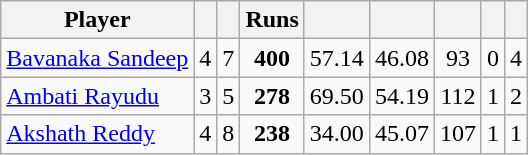<table class="wikitable sortable" style="text-align: center;">
<tr>
<th class="unsortable">Player</th>
<th></th>
<th></th>
<th>Runs</th>
<th></th>
<th></th>
<th></th>
<th></th>
<th></th>
</tr>
<tr>
<td style="text-align:left"><a href='#'>Bavanaka Sandeep</a></td>
<td style="text-align:left">4</td>
<td>7</td>
<td><strong>400</strong></td>
<td>57.14</td>
<td>46.08</td>
<td>93</td>
<td>0</td>
<td>4</td>
</tr>
<tr>
<td style="text-align:left"><a href='#'>Ambati Rayudu</a></td>
<td style="text-align:left">3</td>
<td>5</td>
<td><strong>278</strong></td>
<td>69.50</td>
<td>54.19</td>
<td>112</td>
<td>1</td>
<td>2</td>
</tr>
<tr>
<td style="text-align:left"><a href='#'>Akshath Reddy</a></td>
<td style="text-align:left">4</td>
<td>8</td>
<td><strong>238</strong></td>
<td>34.00</td>
<td>45.07</td>
<td>107</td>
<td>1</td>
<td>1</td>
</tr>
</table>
